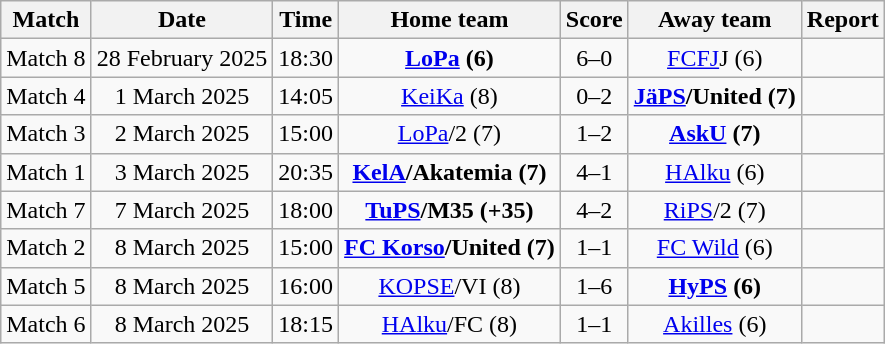<table class="wikitable" style="text-align:center">
<tr>
<th style= width="40px">Match</th>
<th style= width="40px">Date</th>
<th style= width="40px">Time</th>
<th style= width="150px">Home team</th>
<th style= width="60px">Score</th>
<th style= width="150px">Away team</th>
<th style= width="30px">Report</th>
</tr>
<tr>
<td>Match 8</td>
<td>28 February 2025</td>
<td>18:30</td>
<td><strong><a href='#'>LoPa</a> (6)</strong></td>
<td>6–0</td>
<td><a href='#'>FCFJ</a>J (6)</td>
<td></td>
</tr>
<tr>
<td>Match 4</td>
<td>1 March 2025</td>
<td>14:05</td>
<td><a href='#'>KeiKa</a> (8)</td>
<td>0–2</td>
<td><strong><a href='#'>JäPS</a>/United (7)</strong></td>
<td></td>
</tr>
<tr>
<td>Match 3</td>
<td>2 March 2025</td>
<td>15:00</td>
<td><a href='#'>LoPa</a>/2 (7)</td>
<td>1–2</td>
<td><strong><a href='#'>AskU</a> (7)</strong></td>
<td></td>
</tr>
<tr>
<td>Match 1</td>
<td>3 March 2025</td>
<td>20:35</td>
<td><strong><a href='#'>KelA</a>/Akatemia (7)</strong></td>
<td>4–1</td>
<td><a href='#'>HAlku</a> (6)</td>
<td></td>
</tr>
<tr>
<td>Match 7</td>
<td>7 March 2025</td>
<td>18:00</td>
<td><strong><a href='#'>TuPS</a>/M35 (+35)</strong></td>
<td>4–2</td>
<td><a href='#'>RiPS</a>/2 (7)</td>
<td></td>
</tr>
<tr>
<td>Match 2</td>
<td>8 March 2025</td>
<td>15:00</td>
<td><strong><a href='#'>FC Korso</a>/United (7)</strong></td>
<td>1–1 </td>
<td><a href='#'>FC Wild</a> (6)</td>
<td></td>
</tr>
<tr>
<td>Match 5</td>
<td>8 March 2025</td>
<td>16:00</td>
<td><a href='#'>KOPSE</a>/VI (8)</td>
<td>1–6</td>
<td><strong><a href='#'>HyPS</a> (6)</strong></td>
<td></td>
</tr>
<tr>
<td>Match 6</td>
<td>8 March 2025</td>
<td>18:15</td>
<td><a href='#'>HAlku</a>/FC (8)</td>
<td>1–1 </td>
<td><a href='#'>Akilles</a> (6)</td>
<td></td>
</tr>
</table>
